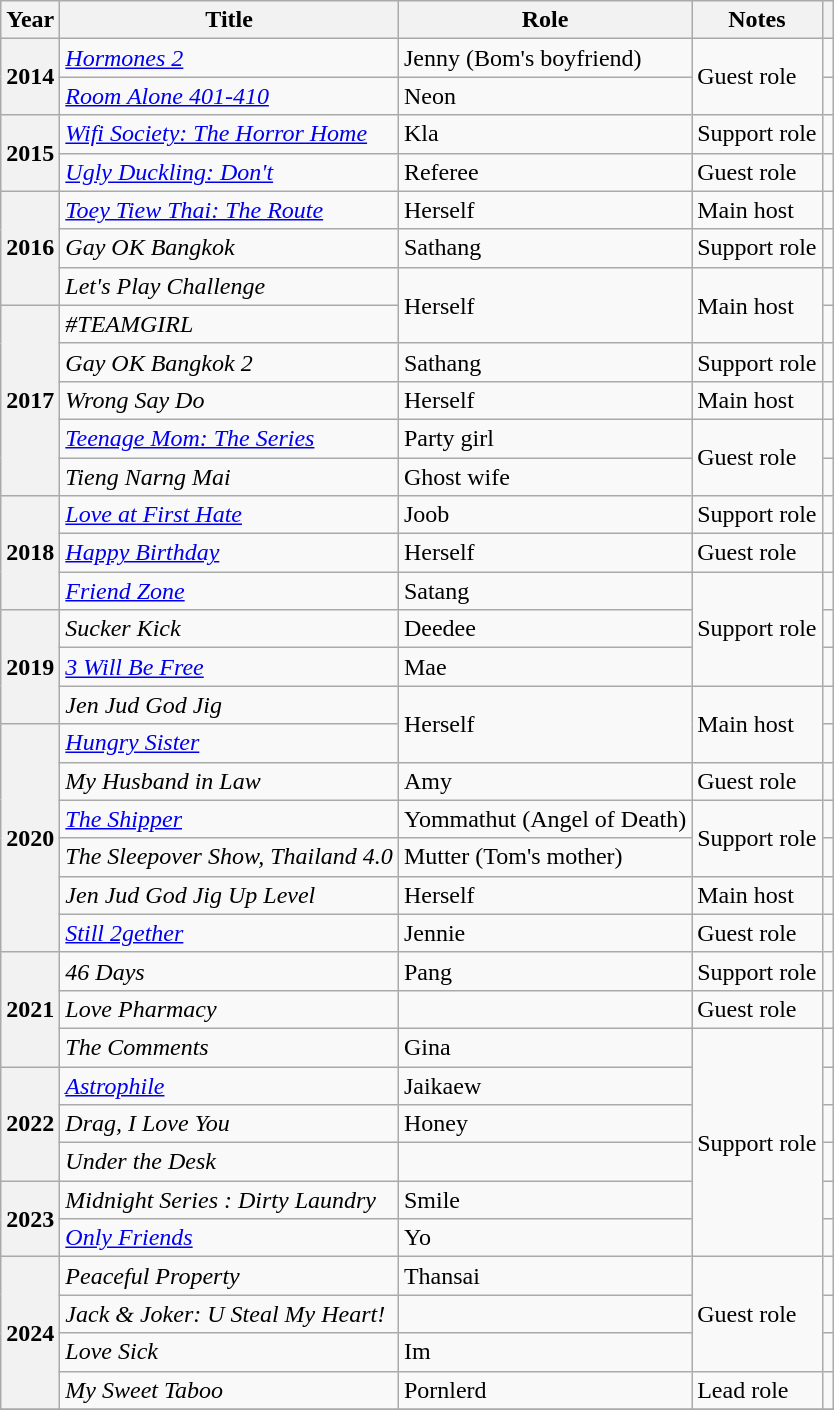<table class="wikitable sortable plainrowheaders">
<tr>
<th scope="col">Year</th>
<th scope="col">Title</th>
<th scope="col">Role</th>
<th scope="col" class="unsortable">Notes</th>
<th scope="col" class="unsortable"></th>
</tr>
<tr>
<th scope="row" rowspan="2">2014</th>
<td><em><a href='#'>Hormones 2</a></em></td>
<td>Jenny (Bom's boyfriend)</td>
<td rowspan="2">Guest role</td>
<td style="text-align: center;"></td>
</tr>
<tr>
<td><em><a href='#'>Room Alone 401-410</a></em></td>
<td>Neon</td>
<td style="text-align: center;"></td>
</tr>
<tr>
<th scope="row" rowspan="2">2015</th>
<td><em><a href='#'>Wifi Society: The Horror Home</a></em></td>
<td>Kla</td>
<td>Support role</td>
<td style="text-align: center;"></td>
</tr>
<tr>
<td><em><a href='#'>Ugly Duckling: Don't</a></em></td>
<td>Referee</td>
<td>Guest role</td>
<td style="text-align: center;"></td>
</tr>
<tr>
<th scope="row" rowspan="3">2016</th>
<td><em><a href='#'>Toey Tiew Thai: The Route</a></em></td>
<td>Herself</td>
<td>Main host</td>
<td style="text-align: center;"></td>
</tr>
<tr>
<td><em>Gay OK Bangkok</em></td>
<td>Sathang</td>
<td>Support role</td>
<td style="text-align: center;"></td>
</tr>
<tr>
<td><em>Let's Play Challenge</em></td>
<td rowspan="2">Herself</td>
<td rowspan="2">Main host</td>
<td style="text-align: center;"></td>
</tr>
<tr>
<th scope="row" rowspan="5">2017</th>
<td><em>#TEAMGIRL</em></td>
<td style="text-align: center;"></td>
</tr>
<tr>
<td><em>Gay OK Bangkok 2</em></td>
<td>Sathang</td>
<td>Support role</td>
<td style="text-align: center;"></td>
</tr>
<tr>
<td><em>Wrong Say Do</em></td>
<td>Herself</td>
<td>Main host</td>
<td style="text-align: center;"></td>
</tr>
<tr>
<td><em><a href='#'>Teenage Mom: The Series</a></em></td>
<td>Party girl</td>
<td rowspan="2">Guest role</td>
<td style="text-align: center;"></td>
</tr>
<tr>
<td><em>Tieng Narng Mai</em></td>
<td>Ghost wife</td>
<td style="text-align: center;"></td>
</tr>
<tr>
<th scope="row" rowspan="3">2018</th>
<td><em><a href='#'>Love at First Hate</a></em></td>
<td>Joob</td>
<td>Support role</td>
<td style="text-align: center;"></td>
</tr>
<tr>
<td><em><a href='#'>Happy Birthday</a></em></td>
<td>Herself</td>
<td>Guest role</td>
<td style="text-align: center;"></td>
</tr>
<tr>
<td><em><a href='#'>Friend Zone</a></em></td>
<td>Satang</td>
<td rowspan="3">Support role</td>
<td style="text-align: center;"></td>
</tr>
<tr>
<th scope="row" rowspan="3">2019</th>
<td><em>Sucker Kick</em></td>
<td>Deedee</td>
<td style="text-align: center;"></td>
</tr>
<tr>
<td><em><a href='#'>3 Will Be Free</a></em></td>
<td>Mae</td>
<td style="text-align: center;"></td>
</tr>
<tr>
<td><em>Jen Jud God Jig</em></td>
<td rowspan="2">Herself</td>
<td rowspan="2">Main host</td>
<td style="text-align: center;"></td>
</tr>
<tr>
<th scope="row" rowspan="6">2020</th>
<td><em><a href='#'>Hungry Sister</a></em></td>
<td style="text-align: center;"></td>
</tr>
<tr>
<td><em>My Husband in Law</em></td>
<td>Amy</td>
<td>Guest role</td>
<td style="text-align: center;"></td>
</tr>
<tr>
<td><em><a href='#'>The Shipper</a></em></td>
<td>Yommathut (Angel of Death)</td>
<td rowspan="2">Support role</td>
<td style="text-align: center;"></td>
</tr>
<tr>
<td><em>The Sleepover Show, Thailand 4.0</em></td>
<td>Mutter (Tom's mother)</td>
<td></td>
</tr>
<tr>
<td><em>Jen Jud God Jig Up Level</em></td>
<td>Herself</td>
<td>Main host</td>
<td style="text-align: center;"></td>
</tr>
<tr>
<td><em><a href='#'>Still 2gether</a></em></td>
<td>Jennie</td>
<td>Guest role</td>
<td style="text-align: center;"></td>
</tr>
<tr>
<th scope="row" rowspan="3">2021</th>
<td><em>46 Days</em></td>
<td>Pang</td>
<td>Support role</td>
<td></td>
</tr>
<tr>
<td><em>Love Pharmacy</em></td>
<td></td>
<td>Guest role</td>
<td></td>
</tr>
<tr>
<td><em>The Comments</em></td>
<td>Gina</td>
<td rowspan="6">Support role</td>
<td></td>
</tr>
<tr>
<th scope="row" rowspan=3>2022</th>
<td><em><a href='#'>Astrophile</a></em></td>
<td>Jaikaew</td>
<td style="text-align: center;"></td>
</tr>
<tr>
<td><em>Drag, I Love You</em></td>
<td>Honey</td>
<td></td>
</tr>
<tr>
<td><em>Under the Desk</em></td>
<td></td>
<td></td>
</tr>
<tr>
<th scope="row" rowspan=2>2023</th>
<td><em>Midnight Series : Dirty Laundry</em></td>
<td>Smile</td>
<td></td>
</tr>
<tr>
<td><em><a href='#'>Only Friends</a></em></td>
<td>Yo</td>
<td></td>
</tr>
<tr>
<th scope="row" rowspan=4>2024</th>
<td><em>Peaceful Property</em></td>
<td>Thansai</td>
<td rowspan="3">Guest role</td>
<td></td>
</tr>
<tr>
<td><em>Jack & Joker: U Steal My Heart!</em></td>
<td></td>
<td></td>
</tr>
<tr>
<td><em>Love Sick</em></td>
<td>Im</td>
<td></td>
</tr>
<tr>
<td><em>My Sweet Taboo</em></td>
<td>Pornlerd</td>
<td>Lead role</td>
<td></td>
</tr>
<tr>
</tr>
</table>
